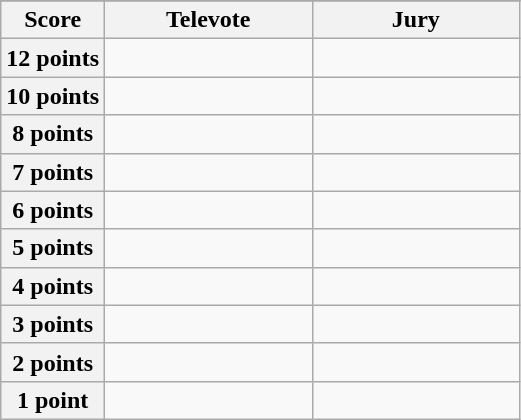<table class="wikitable">
<tr>
</tr>
<tr>
<th scope="col" width="20%">Score</th>
<th scope="col" width="40%">Televote</th>
<th scope="col" width="40%">Jury</th>
</tr>
<tr>
<th scope="row">12 points</th>
<td></td>
<td></td>
</tr>
<tr>
<th scope="row">10 points</th>
<td></td>
<td></td>
</tr>
<tr>
<th scope="row">8 points</th>
<td></td>
<td></td>
</tr>
<tr>
<th scope="row">7 points</th>
<td></td>
<td></td>
</tr>
<tr>
<th scope="row">6 points</th>
<td></td>
<td></td>
</tr>
<tr>
<th scope="row">5 points</th>
<td></td>
<td></td>
</tr>
<tr>
<th scope="row">4 points</th>
<td></td>
<td></td>
</tr>
<tr>
<th scope="row">3 points</th>
<td></td>
<td></td>
</tr>
<tr>
<th scope="row">2 points</th>
<td></td>
<td></td>
</tr>
<tr>
<th scope="row">1 point</th>
<td></td>
<td></td>
</tr>
</table>
